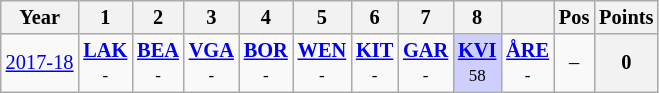<table class="wikitable" style="text-align:center; font-size:85%">
<tr>
<th>Year</th>
<th>1</th>
<th>2</th>
<th>3</th>
<th>4</th>
<th>5</th>
<th>6</th>
<th>7</th>
<th>8</th>
<th></th>
<th>Pos</th>
<th>Points</th>
</tr>
<tr>
<td><a href='#'>2017-18</a></td>
<td><strong><a href='#'>LAK</a></strong><br><small>-</small></td>
<td><strong><a href='#'>BEA</a></strong><br><small>-</small></td>
<td><strong><a href='#'>VGA</a></strong><br><small>-</small></td>
<td><strong><a href='#'>BOR</a></strong><br><small>-</small></td>
<td><strong><a href='#'>WEN</a></strong><br><small>-</small></td>
<td><strong><a href='#'>KIT</a></strong><br><small>-</small></td>
<td><strong><a href='#'>GAR</a></strong><br><small>-</small></td>
<td style="background:#CFCFFF;"><strong><a href='#'>KVI</a></strong><br><small>58</small></td>
<td><strong><a href='#'>ÅRE</a></strong><br><small>-</small></td>
<td>–</td>
<th>0</th>
</tr>
</table>
